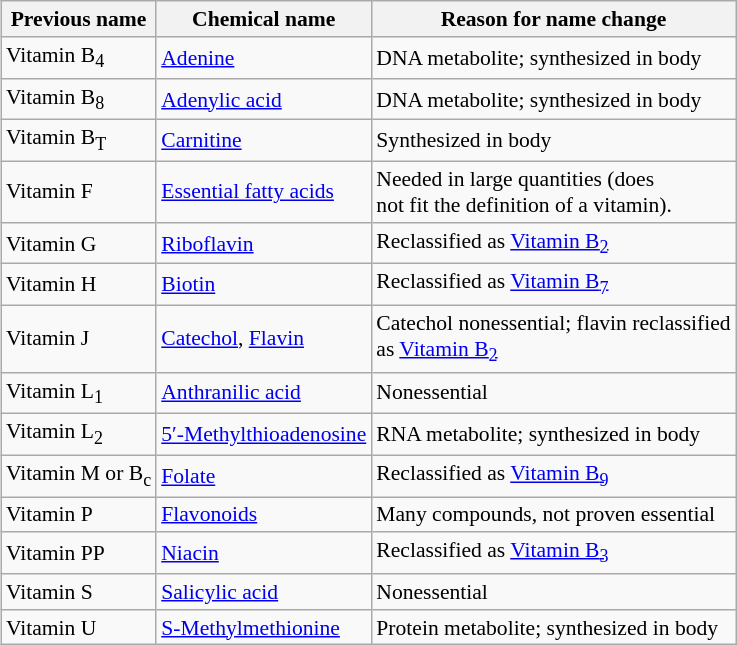<table class="wikitable sortable" style="float:right; font-size:90%; margin-left:20px">
<tr class="hintergrundfarbe6">
<th>Previous name</th>
<th>Chemical name</th>
<th>Reason for name change</th>
</tr>
<tr>
<td>Vitamin B<sub>4</sub></td>
<td><a href='#'>Adenine</a></td>
<td>DNA metabolite; synthesized in body</td>
</tr>
<tr>
<td>Vitamin B<sub>8</sub></td>
<td><a href='#'>Adenylic acid</a></td>
<td>DNA metabolite; synthesized in body</td>
</tr>
<tr>
<td>Vitamin B<sub>T</sub></td>
<td><a href='#'>Carnitine</a></td>
<td>Synthesized in body</td>
</tr>
<tr>
<td>Vitamin F</td>
<td><a href='#'>Essential fatty acids</a></td>
<td>Needed in large quantities (does<br> not fit the definition of a vitamin).</td>
</tr>
<tr>
<td>Vitamin G</td>
<td><a href='#'>Riboflavin</a></td>
<td>Reclassified as <a href='#'>Vitamin B<sub>2</sub></a></td>
</tr>
<tr>
<td>Vitamin H</td>
<td><a href='#'>Biotin</a></td>
<td>Reclassified as <a href='#'>Vitamin B<sub>7</sub></a></td>
</tr>
<tr>
<td>Vitamin J</td>
<td><a href='#'>Catechol</a>, <a href='#'>Flavin</a></td>
<td>Catechol nonessential; flavin reclassified<br> as <a href='#'>Vitamin B<sub>2</sub></a></td>
</tr>
<tr>
<td>Vitamin L<sub>1</sub></td>
<td><a href='#'>Anthranilic acid</a></td>
<td>Nonessential</td>
</tr>
<tr>
<td>Vitamin L<sub>2</sub></td>
<td><a href='#'>5′-Methylthioadenosine</a></td>
<td>RNA metabolite; synthesized in body</td>
</tr>
<tr>
<td>Vitamin M or B<sub>c</sub></td>
<td><a href='#'>Folate</a></td>
<td>Reclassified as <a href='#'>Vitamin B<sub>9</sub></a></td>
</tr>
<tr>
<td>Vitamin P</td>
<td><a href='#'>Flavonoids</a></td>
<td>Many compounds, not proven essential</td>
</tr>
<tr>
<td>Vitamin PP</td>
<td><a href='#'>Niacin</a></td>
<td>Reclassified as <a href='#'>Vitamin B<sub>3</sub></a></td>
</tr>
<tr>
<td>Vitamin S</td>
<td><a href='#'>Salicylic acid</a></td>
<td>Nonessential</td>
</tr>
<tr>
<td>Vitamin U</td>
<td><a href='#'>S-Methylmethionine</a></td>
<td>Protein metabolite; synthesized in body</td>
</tr>
</table>
